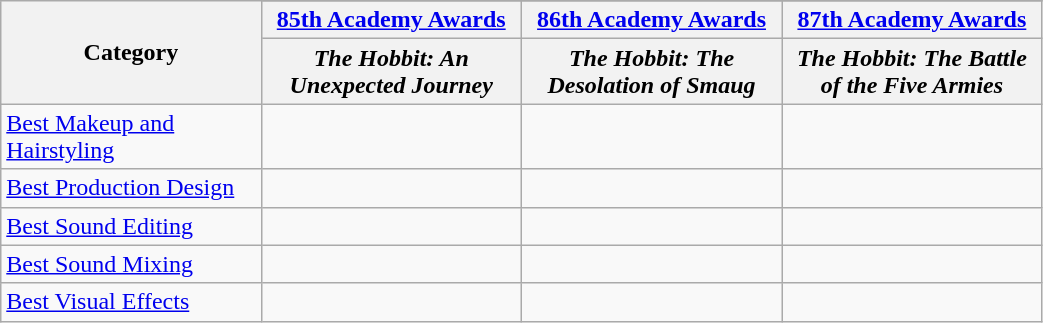<table class="wikitable" style="text-align:left; width:55%">
<tr>
<th rowspan="3" style="width:15%;">Category</th>
</tr>
<tr>
<th style="width:15%;"><a href='#'>85th Academy Awards</a></th>
<th style="width:15%;"><a href='#'>86th Academy Awards</a></th>
<th style="width:15%;"><a href='#'>87th Academy Awards</a></th>
</tr>
<tr>
<th><em>The Hobbit: An Unexpected Journey</em></th>
<th><em>The Hobbit: The Desolation of Smaug</em></th>
<th><em>The Hobbit: The Battle of the Five Armies</em></th>
</tr>
<tr>
<td><a href='#'>Best Makeup and Hairstyling</a></td>
<td></td>
<td></td>
<td></td>
</tr>
<tr>
<td><a href='#'>Best Production Design</a></td>
<td></td>
<td></td>
<td></td>
</tr>
<tr>
<td><a href='#'>Best Sound Editing</a></td>
<td></td>
<td></td>
<td></td>
</tr>
<tr>
<td><a href='#'>Best Sound Mixing</a></td>
<td></td>
<td></td>
<td></td>
</tr>
<tr>
<td><a href='#'>Best Visual Effects</a></td>
<td></td>
<td></td>
<td></td>
</tr>
</table>
